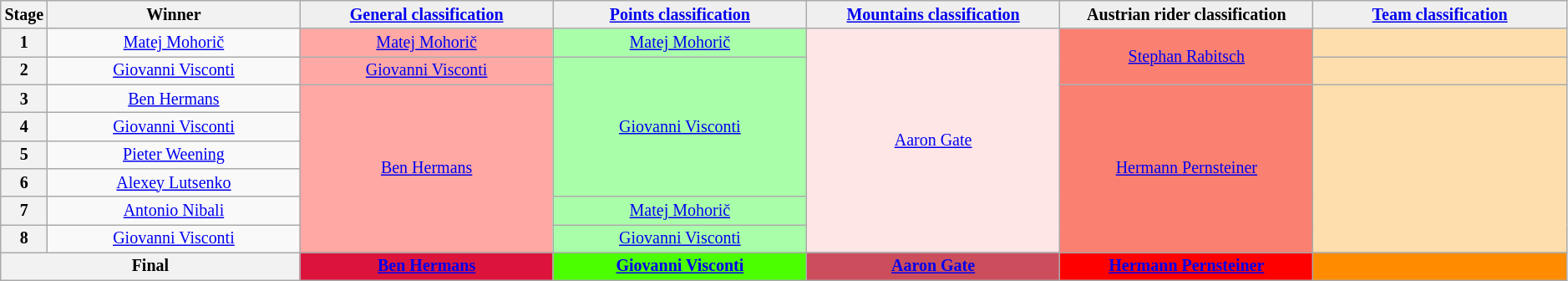<table class="wikitable" style="text-align: center; font-size:smaller;">
<tr style="background:#efefef;">
<th style="width:1%;">Stage</th>
<th style="width:16.5%;">Winner</th>
<th style="background:#efefef; width:16.5%;"><a href='#'>General classification</a><br></th>
<th style="background:#efefef; width:16.5%;"><a href='#'>Points classification</a><br></th>
<th style="background:#efefef; width:16.5%;"><a href='#'>Mountains classification</a><br></th>
<th style="background:#efefef; width:16.5%;">Austrian rider classification<br></th>
<th style="background:#efefef; width:16.5%;"><a href='#'>Team classification</a><br></th>
</tr>
<tr>
<th>1</th>
<td><a href='#'>Matej Mohorič</a></td>
<td style="background:#FFA8A4;"><a href='#'>Matej Mohorič</a></td>
<td style="background:#A9FFA9;"><a href='#'>Matej Mohorič</a></td>
<td style="background:#FFE6E6;" rowspan=8><a href='#'>Aaron Gate</a></td>
<td style="background:salmon;" rowspan=2><a href='#'>Stephan Rabitsch</a></td>
<td style="background:navajowhite;"></td>
</tr>
<tr>
<th>2</th>
<td><a href='#'>Giovanni Visconti</a></td>
<td style="background:#FFA8A4;"><a href='#'>Giovanni Visconti</a></td>
<td style="background:#A9FFA9;" rowspan=5><a href='#'>Giovanni Visconti</a></td>
<td style="background:navajowhite;"></td>
</tr>
<tr>
<th>3</th>
<td><a href='#'>Ben Hermans</a></td>
<td style="background:#FFA8A4;" rowspan=6><a href='#'>Ben Hermans</a></td>
<td style="background:salmon;" rowspan=6><a href='#'>Hermann Pernsteiner</a></td>
<td style="background:navajowhite;" rowspan=6></td>
</tr>
<tr>
<th>4</th>
<td><a href='#'>Giovanni Visconti</a></td>
</tr>
<tr>
<th>5</th>
<td><a href='#'>Pieter Weening</a></td>
</tr>
<tr>
<th>6</th>
<td><a href='#'>Alexey Lutsenko</a></td>
</tr>
<tr>
<th>7</th>
<td><a href='#'>Antonio Nibali</a></td>
<td style="background:#A9FFA9;"><a href='#'>Matej Mohorič</a></td>
</tr>
<tr>
<th>8</th>
<td><a href='#'>Giovanni Visconti</a></td>
<td style="background:#A9FFA9;"><a href='#'>Giovanni Visconti</a></td>
</tr>
<tr>
<th colspan=2>Final</th>
<th style="background:#DC143C;"><a href='#'>Ben Hermans</a></th>
<th style="background:#4CFF00;"><a href='#'>Giovanni Visconti</a></th>
<th style="background:#CC4E5C;"><a href='#'>Aaron Gate</a></th>
<th style="background:red;"><a href='#'>Hermann Pernsteiner</a></th>
<th style="background:#FF8C00;"></th>
</tr>
</table>
